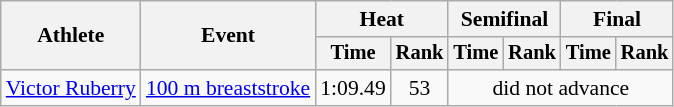<table class=wikitable style="font-size:90%">
<tr>
<th rowspan="2">Athlete</th>
<th rowspan="2">Event</th>
<th colspan="2">Heat</th>
<th colspan="2">Semifinal</th>
<th colspan="2">Final</th>
</tr>
<tr style="font-size:95%">
<th>Time</th>
<th>Rank</th>
<th>Time</th>
<th>Rank</th>
<th>Time</th>
<th>Rank</th>
</tr>
<tr align=center>
<td align=left><a href='#'>Victor Ruberry</a></td>
<td align=left><a href='#'>100 m breaststroke</a></td>
<td>1:09.49</td>
<td>53</td>
<td colspan=4>did not advance</td>
</tr>
</table>
